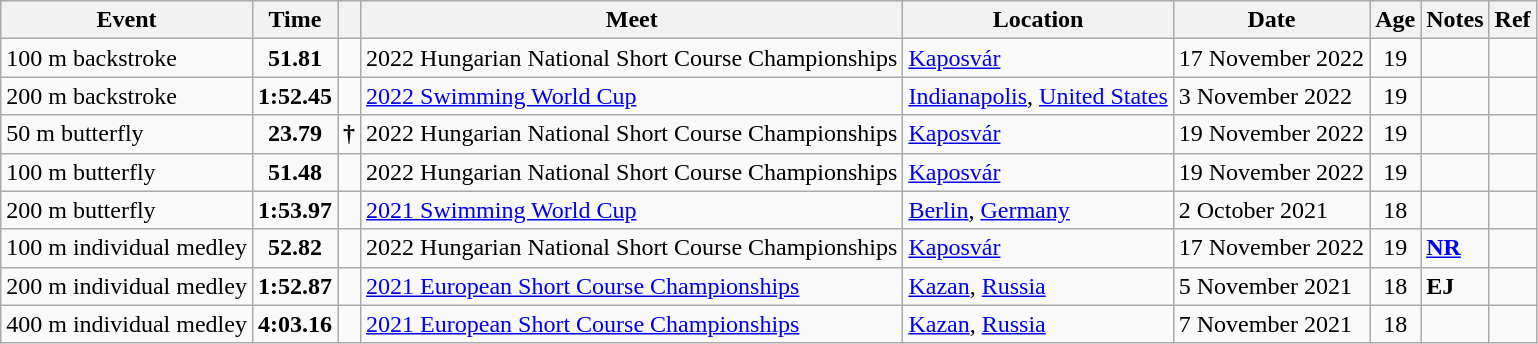<table class="wikitable">
<tr>
<th>Event</th>
<th>Time</th>
<th></th>
<th>Meet</th>
<th>Location</th>
<th>Date</th>
<th>Age</th>
<th>Notes</th>
<th>Ref</th>
</tr>
<tr>
<td>100 m backstroke</td>
<td style="text-align:center;"><strong>51.81</strong></td>
<td></td>
<td>2022 Hungarian National Short Course Championships</td>
<td><a href='#'>Kaposvár</a></td>
<td>17 November 2022</td>
<td style="text-align:center;">19</td>
<td></td>
<td style="text-align:center;"></td>
</tr>
<tr>
<td>200 m backstroke</td>
<td style="text-align:center;"><strong>1:52.45</strong></td>
<td></td>
<td><a href='#'>2022 Swimming World Cup</a></td>
<td><a href='#'>Indianapolis</a>, <a href='#'>United States</a></td>
<td>3 November 2022</td>
<td style="text-align:center;">19</td>
<td></td>
<td style="text-align:center;"></td>
</tr>
<tr>
<td>50 m butterfly</td>
<td style="text-align:center;"><strong>23.79</strong></td>
<td><strong>†</strong></td>
<td>2022 Hungarian National Short Course Championships</td>
<td><a href='#'>Kaposvár</a></td>
<td>19 November 2022</td>
<td style="text-align:center;">19</td>
<td></td>
<td style="text-align:center;"></td>
</tr>
<tr>
<td>100 m butterfly</td>
<td style="text-align:center;"><strong>51.48</strong></td>
<td></td>
<td>2022 Hungarian National Short Course Championships</td>
<td><a href='#'>Kaposvár</a></td>
<td>19 November 2022</td>
<td style="text-align:center;">19</td>
<td></td>
<td style="text-align:center;"></td>
</tr>
<tr>
<td>200 m butterfly</td>
<td style="text-align:center;"><strong>1:53.97</strong></td>
<td></td>
<td><a href='#'>2021 Swimming World Cup</a></td>
<td><a href='#'>Berlin</a>, <a href='#'>Germany</a></td>
<td>2 October 2021</td>
<td style="text-align:center;">18</td>
<td></td>
<td style="text-align:center;"></td>
</tr>
<tr>
<td>100 m individual medley</td>
<td style="text-align:center;"><strong>52.82</strong></td>
<td></td>
<td>2022 Hungarian National Short Course Championships</td>
<td><a href='#'>Kaposvár</a></td>
<td>17 November 2022</td>
<td style="text-align:center;">19</td>
<td><strong><a href='#'>NR</a></strong></td>
<td style="text-align:center;"></td>
</tr>
<tr>
<td>200 m individual medley</td>
<td style="text-align:center;"><strong>1:52.87</strong></td>
<td></td>
<td><a href='#'>2021 European Short Course Championships</a></td>
<td><a href='#'>Kazan</a>, <a href='#'>Russia</a></td>
<td>5 November 2021</td>
<td style="text-align:center;">18</td>
<td><strong>EJ</strong></td>
<td style="text-align:center;"></td>
</tr>
<tr>
<td>400 m individual medley</td>
<td style="text-align:center;"><strong>4:03.16</strong></td>
<td></td>
<td><a href='#'>2021 European Short Course Championships</a></td>
<td><a href='#'>Kazan</a>, <a href='#'>Russia</a></td>
<td>7 November 2021</td>
<td style="text-align:center;">18</td>
<td></td>
<td style="text-align:center;"></td>
</tr>
</table>
